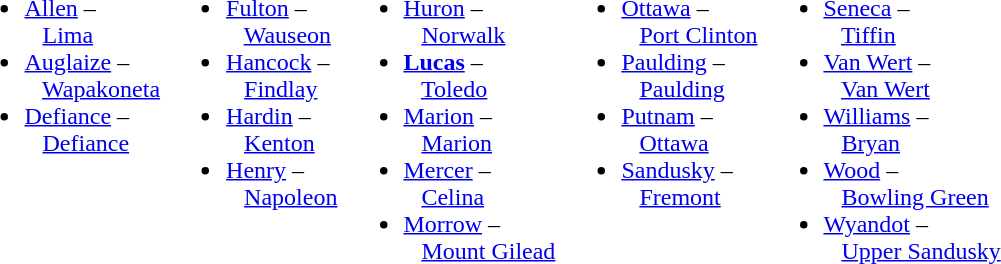<table>
<tr ---- valign="top">
<td><br><ul><li><a href='#'>Allen</a>       – <br>   <a href='#'>Lima</a></li><li><a href='#'>Auglaize</a> – <br>   <a href='#'>Wapakoneta</a></li><li><a href='#'>Defiance</a> – <br>   <a href='#'>Defiance</a></li></ul></td>
<td><br><ul><li><a href='#'>Fulton</a>     – <br>   <a href='#'>Wauseon</a></li><li><a href='#'>Hancock</a>   – <br>   <a href='#'>Findlay</a></li><li><a href='#'>Hardin</a>     – <br>   <a href='#'>Kenton</a></li><li><a href='#'>Henry</a>       – <br>   <a href='#'>Napoleon</a></li></ul></td>
<td><br><ul><li><a href='#'>Huron</a>       – <br>   <a href='#'>Norwalk</a></li><li><strong><a href='#'>Lucas</a></strong> – <br>   <a href='#'>Toledo</a></li><li><a href='#'>Marion</a>     – <br>   <a href='#'>Marion</a></li><li><a href='#'>Mercer</a>     – <br>   <a href='#'>Celina</a></li><li><a href='#'>Morrow</a>     – <br>   <a href='#'>Mount Gilead</a></li></ul></td>
<td><br><ul><li><a href='#'>Ottawa</a>     – <br>   <a href='#'>Port Clinton</a></li><li><a href='#'>Paulding</a> – <br>   <a href='#'>Paulding</a></li><li><a href='#'>Putnam</a>     – <br>   <a href='#'>Ottawa</a></li><li><a href='#'>Sandusky</a> – <br>   <a href='#'>Fremont</a></li></ul></td>
<td><br><ul><li><a href='#'>Seneca</a>     – <br>   <a href='#'>Tiffin</a></li><li><a href='#'>Van Wert</a> – <br>   <a href='#'>Van Wert</a></li><li><a href='#'>Williams</a> – <br>   <a href='#'>Bryan</a></li><li><a href='#'>Wood</a>         – <br>   <a href='#'>Bowling Green</a></li><li><a href='#'>Wyandot</a>   – <br>   <a href='#'>Upper Sandusky</a></li></ul></td>
</tr>
</table>
